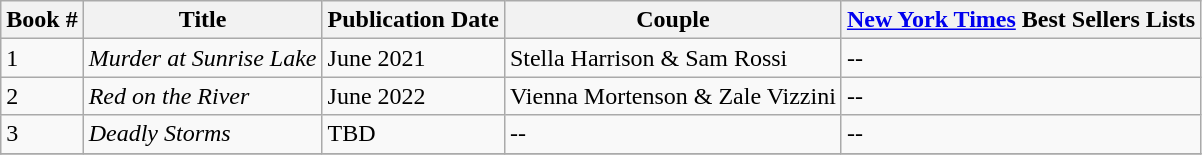<table class="wikitable sortable mw-collapsible">
<tr>
<th>Book #</th>
<th>Title</th>
<th>Publication Date</th>
<th>Couple</th>
<th><a href='#'>New York Times</a> Best Sellers Lists</th>
</tr>
<tr>
<td>1</td>
<td><em>Murder at Sunrise Lake</em></td>
<td>June 2021</td>
<td>Stella Harrison & Sam Rossi</td>
<td>--</td>
</tr>
<tr>
<td>2</td>
<td><em>Red on the River</em></td>
<td>June 2022 </td>
<td>Vienna Mortenson & Zale Vizzini</td>
<td>--</td>
</tr>
<tr>
<td>3</td>
<td><em>Deadly Storms</em></td>
<td>TBD</td>
<td>--</td>
<td>--</td>
</tr>
<tr>
</tr>
</table>
